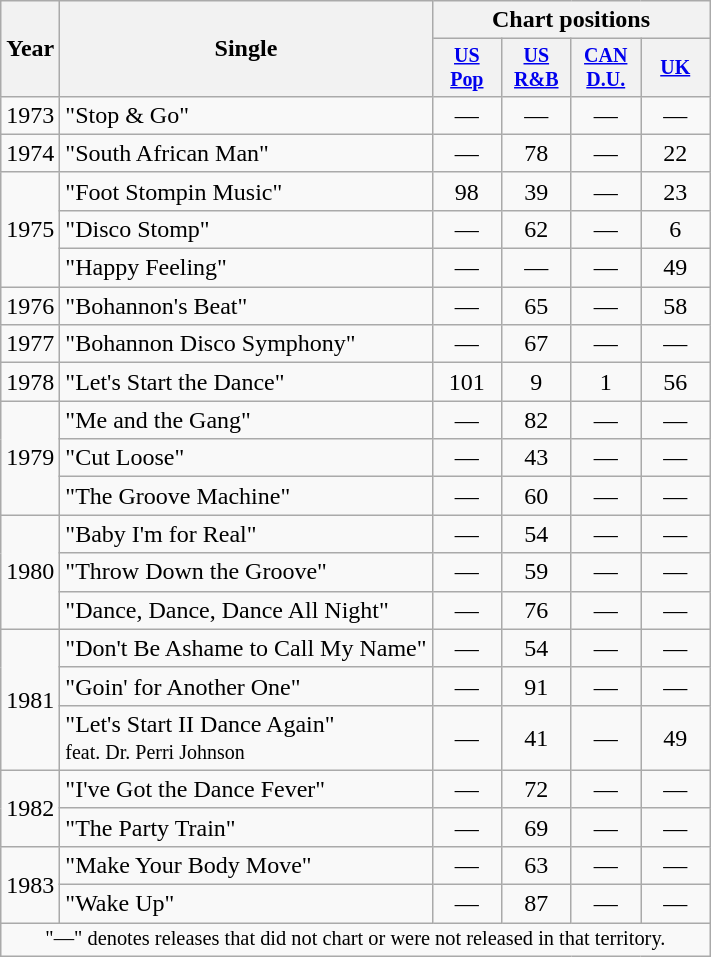<table class="wikitable" style="text-align:center;">
<tr>
<th rowspan="2">Year</th>
<th rowspan="2">Single</th>
<th colspan="4">Chart positions</th>
</tr>
<tr style="font-size:smaller;">
<th style="width:40px;"><a href='#'>US Pop</a><br></th>
<th style="width:40px;"><a href='#'>US R&B</a><br></th>
<th style="width:40px;"><a href='#'>CAN D.U.</a><br></th>
<th style="width:40px;"><a href='#'>UK</a><br></th>
</tr>
<tr>
<td>1973</td>
<td style="text-align:left;">"Stop & Go"</td>
<td>—</td>
<td>—</td>
<td>—</td>
<td>—</td>
</tr>
<tr>
<td>1974</td>
<td style="text-align:left;">"South African Man"</td>
<td>—</td>
<td>78</td>
<td>—</td>
<td>22</td>
</tr>
<tr>
<td rowspan="3">1975</td>
<td style="text-align:left;">"Foot Stompin Music"</td>
<td>98</td>
<td>39</td>
<td>—</td>
<td>23</td>
</tr>
<tr>
<td style="text-align:left;">"Disco Stomp"</td>
<td>—</td>
<td>62</td>
<td>—</td>
<td>6</td>
</tr>
<tr>
<td style="text-align:left;">"Happy Feeling"</td>
<td>—</td>
<td>—</td>
<td>—</td>
<td>49</td>
</tr>
<tr>
<td>1976</td>
<td style="text-align:left;">"Bohannon's Beat"</td>
<td>—</td>
<td>65</td>
<td>—</td>
<td>58</td>
</tr>
<tr>
<td>1977</td>
<td style="text-align:left;">"Bohannon Disco Symphony"</td>
<td>—</td>
<td>67</td>
<td>—</td>
<td>—</td>
</tr>
<tr>
<td>1978</td>
<td style="text-align:left;">"Let's Start the Dance"</td>
<td>101</td>
<td>9</td>
<td>1</td>
<td>56</td>
</tr>
<tr>
<td rowspan="3">1979</td>
<td style="text-align:left;">"Me and the Gang"</td>
<td>—</td>
<td>82</td>
<td>—</td>
<td>—</td>
</tr>
<tr>
<td style="text-align:left;">"Cut Loose"</td>
<td>—</td>
<td>43</td>
<td>—</td>
<td>—</td>
</tr>
<tr>
<td style="text-align:left;">"The Groove Machine"</td>
<td>—</td>
<td>60</td>
<td>—</td>
<td>—</td>
</tr>
<tr>
<td rowspan="3">1980</td>
<td style="text-align:left;">"Baby I'm for Real"</td>
<td>—</td>
<td>54</td>
<td>—</td>
<td>—</td>
</tr>
<tr>
<td style="text-align:left;">"Throw Down the Groove"</td>
<td>—</td>
<td>59</td>
<td>—</td>
<td>—</td>
</tr>
<tr>
<td style="text-align:left;">"Dance, Dance, Dance All Night"</td>
<td>—</td>
<td>76</td>
<td>—</td>
<td>—</td>
</tr>
<tr>
<td rowspan="3">1981</td>
<td style="text-align:left;">"Don't Be Ashame to Call My Name"</td>
<td>—</td>
<td>54</td>
<td>—</td>
<td>—</td>
</tr>
<tr>
<td style="text-align:left;">"Goin' for Another One"</td>
<td>—</td>
<td>91</td>
<td>—</td>
<td>—</td>
</tr>
<tr>
<td style="text-align:left;">"Let's Start II Dance Again"<br><small>feat. Dr. Perri Johnson</small></td>
<td>—</td>
<td>41</td>
<td>—</td>
<td>49</td>
</tr>
<tr>
<td rowspan="2">1982</td>
<td style="text-align:left;">"I've Got the Dance Fever"</td>
<td>—</td>
<td>72</td>
<td>—</td>
<td>—</td>
</tr>
<tr>
<td style="text-align:left;">"The Party Train"</td>
<td>—</td>
<td>69</td>
<td>—</td>
<td>—</td>
</tr>
<tr>
<td rowspan="2">1983</td>
<td style="text-align:left;">"Make Your Body Move"</td>
<td>—</td>
<td>63</td>
<td>—</td>
<td>—</td>
</tr>
<tr>
<td style="text-align:left;">"Wake Up"</td>
<td>—</td>
<td>87</td>
<td>—</td>
<td>—</td>
</tr>
<tr>
<td colspan="6" style="text-align:center; font-size:85%;">"—" denotes releases that did not chart or were not released in that territory.</td>
</tr>
</table>
